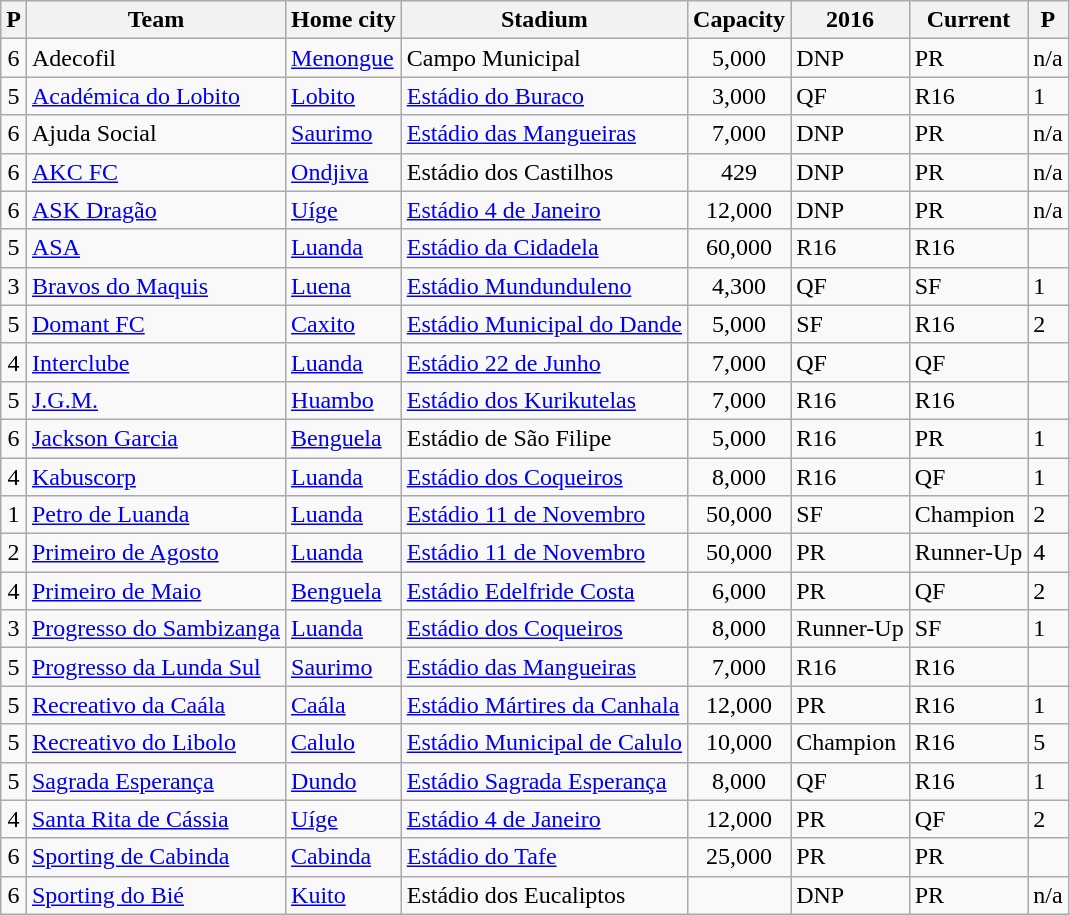<table class="wikitable sortable">
<tr>
<th>P</th>
<th>Team</th>
<th>Home city</th>
<th>Stadium</th>
<th>Capacity</th>
<th>2016</th>
<th>Current</th>
<th>P</th>
</tr>
<tr>
<td align=center>6</td>
<td>Adecofil</td>
<td><a href='#'>Menongue</a></td>
<td>Campo Municipal</td>
<td align="center">5,000</td>
<td data-sort-value="7">DNP</td>
<td data-sort-value="6">PR</td>
<td>n/a</td>
</tr>
<tr>
<td align=center>5</td>
<td><a href='#'>Académica do Lobito</a></td>
<td><a href='#'>Lobito</a></td>
<td><a href='#'>Estádio do Buraco</a></td>
<td align="center">3,000</td>
<td data-sort-value="4">QF</td>
<td data-sort-value="5">R16</td>
<td> 1</td>
</tr>
<tr>
<td align=center>6</td>
<td>Ajuda Social</td>
<td><a href='#'>Saurimo</a></td>
<td><a href='#'>Estádio das Mangueiras</a></td>
<td align="center">7,000</td>
<td data-sort-value="7">DNP</td>
<td data-sort-value="6">PR</td>
<td>n/a</td>
</tr>
<tr>
<td align=center>6</td>
<td><a href='#'>AKC FC</a></td>
<td><a href='#'>Ondjiva</a></td>
<td>Estádio dos Castilhos</td>
<td align="center">429</td>
<td data-sort-value="7">DNP</td>
<td data-sort-value="6">PR</td>
<td>n/a</td>
</tr>
<tr>
<td align=center>6</td>
<td><a href='#'>ASK Dragão</a></td>
<td><a href='#'>Uíge</a></td>
<td><a href='#'>Estádio 4 de Janeiro</a></td>
<td align="center">12,000</td>
<td data-sort-value="7">DNP</td>
<td data-sort-value="6">PR</td>
<td>n/a</td>
</tr>
<tr>
<td align=center>5</td>
<td><a href='#'>ASA</a></td>
<td><a href='#'>Luanda</a></td>
<td><a href='#'>Estádio da Cidadela</a></td>
<td align="center">60,000</td>
<td data-sort-value="5">R16</td>
<td data-sort-value="5">R16</td>
<td align=center data-sort-value="4"></td>
</tr>
<tr>
<td align=center>3</td>
<td><a href='#'>Bravos do Maquis</a></td>
<td><a href='#'>Luena</a></td>
<td><a href='#'>Estádio Mundunduleno</a></td>
<td align="center">4,300</td>
<td data-sort-value="4">QF</td>
<td data-sort-value="3">SF</td>
<td data-sort-value="3"> 1</td>
</tr>
<tr>
<td align=center>5</td>
<td><a href='#'>Domant FC</a></td>
<td><a href='#'>Caxito</a></td>
<td><a href='#'>Estádio Municipal do Dande</a></td>
<td align="center">5,000</td>
<td data-sort-value="3">SF</td>
<td data-sort-value="5">R16</td>
<td> 2</td>
</tr>
<tr>
<td align=center>4</td>
<td><a href='#'>Interclube</a></td>
<td><a href='#'>Luanda</a></td>
<td><a href='#'>Estádio 22 de Junho</a></td>
<td align="center">7,000</td>
<td data-sort-value="4">QF</td>
<td data-sort-value="4">QF</td>
<td align=center data-sort-value="4"></td>
</tr>
<tr>
<td align=center>5</td>
<td><a href='#'>J.G.M.</a></td>
<td><a href='#'>Huambo</a></td>
<td><a href='#'>Estádio dos Kurikutelas</a></td>
<td align="center">7,000</td>
<td data-sort-value="5">R16</td>
<td data-sort-value="5">R16</td>
<td align=center data-sort-value="4"></td>
</tr>
<tr>
<td align=center>6</td>
<td><a href='#'>Jackson Garcia</a></td>
<td><a href='#'>Benguela</a></td>
<td>Estádio de São Filipe</td>
<td align="center">5,000</td>
<td data-sort-value="5">R16</td>
<td data-sort-value="6">PR</td>
<td> 1</td>
</tr>
<tr>
<td align=center>4</td>
<td><a href='#'>Kabuscorp</a></td>
<td><a href='#'>Luanda</a></td>
<td><a href='#'>Estádio dos Coqueiros</a></td>
<td align="center">8,000</td>
<td data-sort-value="5">R16</td>
<td data-sort-value="4">QF</td>
<td data-sort-value="3"> 1</td>
</tr>
<tr>
<td align=center>1</td>
<td><a href='#'>Petro de Luanda</a></td>
<td><a href='#'>Luanda</a></td>
<td><a href='#'>Estádio 11 de Novembro</a></td>
<td align="center">50,000</td>
<td data-sort-value="3">SF</td>
<td data-sort-value="1">Champion</td>
<td data-sort-value="2"> 2</td>
</tr>
<tr>
<td align=center>2</td>
<td><a href='#'>Primeiro de Agosto</a></td>
<td><a href='#'>Luanda</a></td>
<td><a href='#'>Estádio 11 de Novembro</a></td>
<td align="center">50,000</td>
<td data-sort-value="6">PR</td>
<td data-sort-value="2">Runner-Up</td>
<td data-sort-value="1"> 4</td>
</tr>
<tr>
<td align=center>4</td>
<td><a href='#'>Primeiro de Maio</a></td>
<td><a href='#'>Benguela</a></td>
<td><a href='#'>Estádio Edelfride Costa</a></td>
<td align="center">6,000</td>
<td data-sort-value="6">PR</td>
<td data-sort-value="4">QF</td>
<td data-sort-value="2"> 2</td>
</tr>
<tr>
<td align=center>3</td>
<td><a href='#'>Progresso do Sambizanga</a></td>
<td><a href='#'>Luanda</a></td>
<td><a href='#'>Estádio dos Coqueiros</a></td>
<td align="center">8,000</td>
<td data-sort-value="2">Runner-Up</td>
<td data-sort-value="3">SF</td>
<td> 1</td>
</tr>
<tr>
<td align=center>5</td>
<td><a href='#'>Progresso da Lunda Sul</a></td>
<td><a href='#'>Saurimo</a></td>
<td><a href='#'>Estádio das Mangueiras</a></td>
<td align="center">7,000</td>
<td data-sort-value="5">R16</td>
<td data-sort-value="5">R16</td>
<td align=center data-sort-value="4"></td>
</tr>
<tr>
<td align=center>5</td>
<td><a href='#'>Recreativo da Caála</a></td>
<td><a href='#'>Caála</a></td>
<td><a href='#'>Estádio Mártires da Canhala</a></td>
<td align="center">12,000</td>
<td data-sort-value="6">PR</td>
<td data-sort-value="5">R16</td>
<td data-sort-value="3"> 1</td>
</tr>
<tr>
<td align=center>5</td>
<td><a href='#'>Recreativo do Libolo</a></td>
<td><a href='#'>Calulo</a></td>
<td><a href='#'>Estádio Municipal de Calulo</a></td>
<td align="center">10,000</td>
<td data-sort-value="1">Champion</td>
<td data-sort-value="5">R16</td>
<td> 5</td>
</tr>
<tr>
<td align=center>5</td>
<td><a href='#'>Sagrada Esperança</a></td>
<td><a href='#'>Dundo</a></td>
<td><a href='#'>Estádio Sagrada Esperança</a></td>
<td align="center">8,000</td>
<td data-sort-value="4">QF</td>
<td data-sort-value="5">R16</td>
<td> 1</td>
</tr>
<tr>
<td align=center>4</td>
<td><a href='#'>Santa Rita de Cássia</a></td>
<td><a href='#'>Uíge</a></td>
<td><a href='#'>Estádio 4 de Janeiro</a></td>
<td align="center">12,000</td>
<td data-sort-value="6">PR</td>
<td data-sort-value="4">QF</td>
<td data-sort-value="2"> 2</td>
</tr>
<tr>
<td align=center>6</td>
<td><a href='#'>Sporting de Cabinda</a></td>
<td><a href='#'>Cabinda</a></td>
<td><a href='#'>Estádio do Tafe</a></td>
<td align="center">25,000</td>
<td data-sort-value="6">PR</td>
<td data-sort-value="6">PR</td>
<td align=center data-sort-value="4"></td>
</tr>
<tr>
<td align=center>6</td>
<td><a href='#'>Sporting do Bié</a></td>
<td><a href='#'>Kuito</a></td>
<td>Estádio dos Eucaliptos</td>
<td></td>
<td data-sort-value="7">DNP</td>
<td data-sort-value="6">PR</td>
<td>n/a</td>
</tr>
</table>
